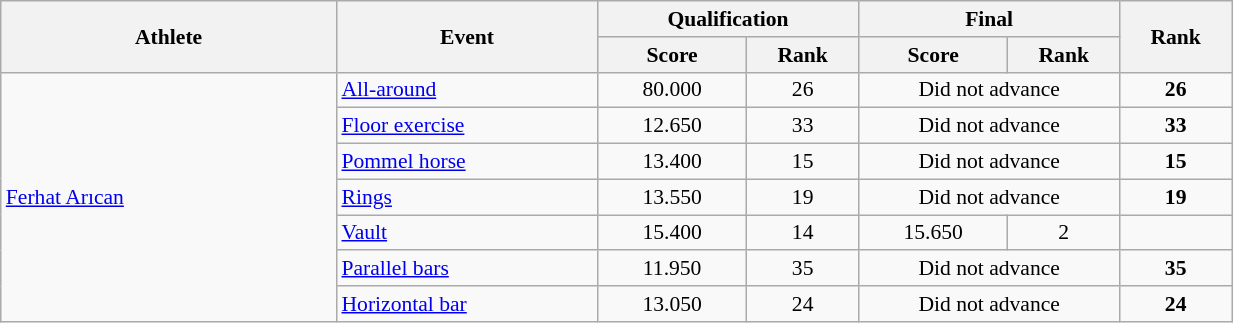<table class="wikitable" width="65%" style="text-align:center; font-size:90%">
<tr>
<th rowspan="2" width="18%">Athlete</th>
<th rowspan="2" width="14%">Event</th>
<th colspan="2" width="14%">Qualification</th>
<th colspan="2" width="14%">Final</th>
<th rowspan="2" width="6%">Rank</th>
</tr>
<tr>
<th width="8%">Score</th>
<th>Rank</th>
<th width="8%">Score</th>
<th>Rank</th>
</tr>
<tr>
<td rowspan=7 align="left"><a href='#'>Ferhat Arıcan</a></td>
<td align="left"><a href='#'>All-around</a></td>
<td>80.000</td>
<td>26</td>
<td colspan=2>Did not advance</td>
<td><strong>26</strong></td>
</tr>
<tr>
<td align="left"><a href='#'>Floor exercise</a></td>
<td>12.650</td>
<td>33</td>
<td colspan=2>Did not advance</td>
<td><strong>33</strong></td>
</tr>
<tr>
<td align="left"><a href='#'>Pommel horse</a></td>
<td>13.400</td>
<td>15</td>
<td colspan=2>Did not advance</td>
<td><strong>15</strong></td>
</tr>
<tr>
<td align="left"><a href='#'>Rings</a></td>
<td>13.550</td>
<td>19</td>
<td colspan=2>Did not advance</td>
<td><strong>19</strong></td>
</tr>
<tr>
<td align="left"><a href='#'>Vault</a></td>
<td>15.400</td>
<td>14 <strong></strong></td>
<td>15.650</td>
<td>2</td>
<td align=center></td>
</tr>
<tr>
<td align="left"><a href='#'>Parallel bars</a></td>
<td>11.950</td>
<td>35</td>
<td colspan=2>Did not advance</td>
<td><strong>35</strong></td>
</tr>
<tr>
<td align="left"><a href='#'>Horizontal bar</a></td>
<td>13.050</td>
<td>24</td>
<td colspan=2>Did not advance</td>
<td><strong>24</strong></td>
</tr>
</table>
